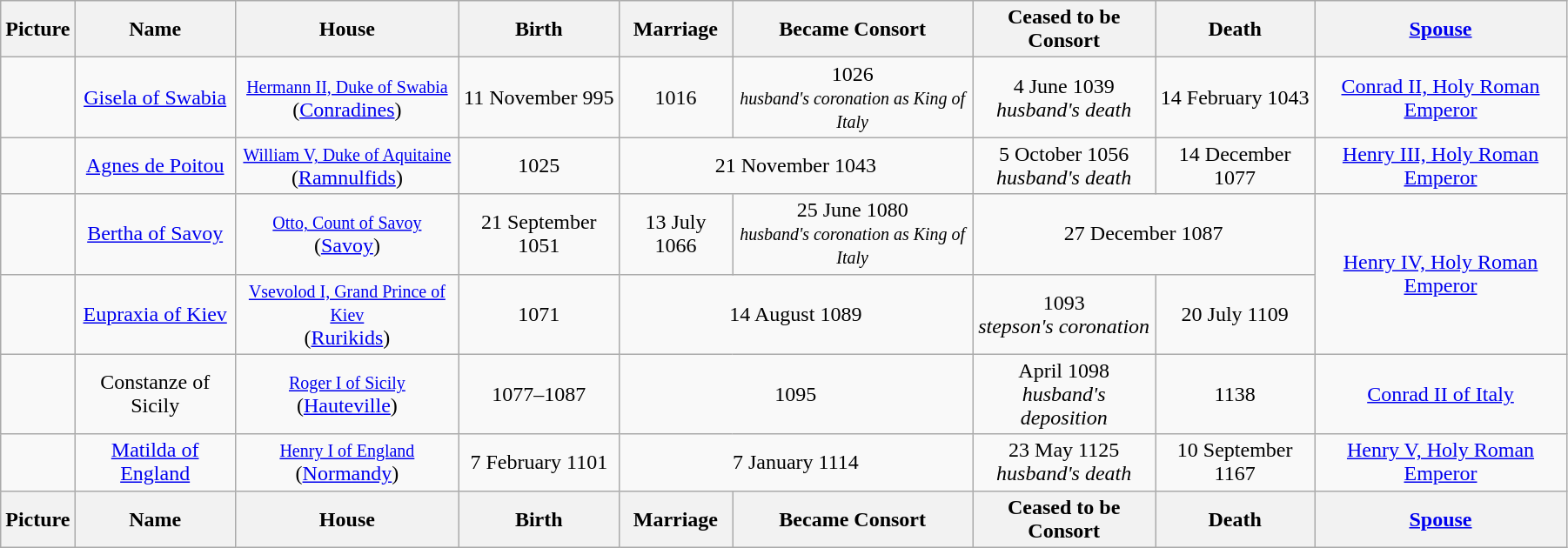<table width=95% class="wikitable">
<tr>
<th>Picture</th>
<th>Name</th>
<th>House</th>
<th>Birth</th>
<th>Marriage</th>
<th>Became Consort</th>
<th>Ceased to be Consort</th>
<th>Death</th>
<th><a href='#'>Spouse</a></th>
</tr>
<tr>
<td align=center></td>
<td align=center><a href='#'>Gisela of Swabia</a></td>
<td align="center"><small><a href='#'>Hermann II, Duke of Swabia</a></small><br>(<a href='#'>Conradines</a>)</td>
<td align="center">11 November 995</td>
<td align="center">1016</td>
<td align="center">1026<br><small><em>husband's coronation as King of Italy</em></small></td>
<td align="center">4 June 1039<br><em>husband's death</em></td>
<td align="center">14 February 1043</td>
<td align="center"><a href='#'>Conrad II, Holy Roman Emperor</a></td>
</tr>
<tr>
<td align=center></td>
<td align=center><a href='#'>Agnes de Poitou</a></td>
<td align="center"><small><a href='#'>William V, Duke of Aquitaine</a></small><br>(<a href='#'>Ramnulfids</a>)</td>
<td align="center">1025</td>
<td align="center" colspan="2">21 November 1043</td>
<td align="center">5 October 1056<br><em>husband's death</em></td>
<td align="center">14 December 1077</td>
<td align="center"><a href='#'>Henry III, Holy Roman Emperor</a></td>
</tr>
<tr>
<td align=center></td>
<td align=center><a href='#'>Bertha of Savoy</a></td>
<td align="center"><small><a href='#'>Otto, Count of Savoy</a></small><br>(<a href='#'>Savoy</a>)</td>
<td align="center">21 September 1051</td>
<td align="center">13 July 1066</td>
<td align="center">25 June 1080<br><small><em>husband's coronation as King of Italy</em></small></td>
<td align="center" colspan="2">27 December 1087</td>
<td align="center" rowspan="2"><a href='#'>Henry IV, Holy Roman Emperor</a></td>
</tr>
<tr>
<td align=center></td>
<td align=center><a href='#'>Eupraxia of Kiev</a></td>
<td align="center"><small><a href='#'>Vsevolod I, Grand Prince of Kiev</a></small><br>(<a href='#'>Rurikids</a>)</td>
<td align="center">1071</td>
<td align="center" colspan="2">14 August 1089</td>
<td align="center">1093<br><em>stepson's coronation</em></td>
<td align="center">20 July 1109</td>
</tr>
<tr>
<td align=center></td>
<td align=center>Constanze of Sicily</td>
<td align="center"><small><a href='#'>Roger I of Sicily</a></small><br>(<a href='#'>Hauteville</a>)</td>
<td align="center">1077–1087</td>
<td align="center" colspan="2">1095</td>
<td align="center">April 1098<br><em>husband's deposition</em></td>
<td align="center">1138</td>
<td align="center"><a href='#'>Conrad II of Italy</a></td>
</tr>
<tr>
<td align=center></td>
<td align=center><a href='#'>Matilda of England</a></td>
<td align="center"><small><a href='#'>Henry I of England</a></small><br>(<a href='#'>Normandy</a>)</td>
<td align="center">7 February 1101</td>
<td align="center" colspan="2">7 January 1114</td>
<td align="center">23 May 1125<br><em>husband's death</em></td>
<td align="center">10 September 1167</td>
<td align="center"><a href='#'>Henry V, Holy Roman Emperor</a></td>
</tr>
<tr>
<th>Picture</th>
<th>Name</th>
<th>House</th>
<th>Birth</th>
<th>Marriage</th>
<th>Became Consort</th>
<th>Ceased to be Consort</th>
<th>Death</th>
<th><a href='#'>Spouse</a></th>
</tr>
</table>
